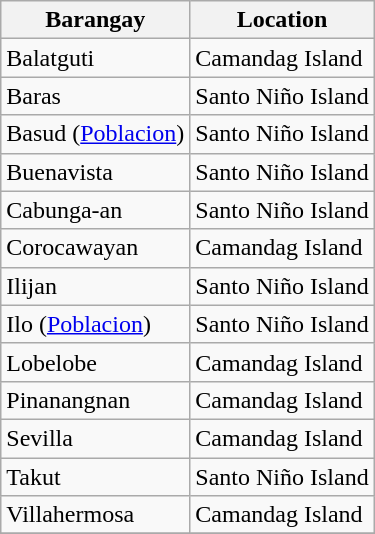<table class="wikitable sortable">
<tr>
<th>Barangay</th>
<th>Location</th>
</tr>
<tr>
<td>Balatguti</td>
<td>Camandag Island</td>
</tr>
<tr>
<td>Baras</td>
<td>Santo Niño Island</td>
</tr>
<tr>
<td>Basud (<a href='#'>Poblacion</a>)</td>
<td>Santo Niño Island</td>
</tr>
<tr>
<td>Buenavista</td>
<td>Santo Niño Island</td>
</tr>
<tr>
<td>Cabunga-an</td>
<td>Santo Niño Island</td>
</tr>
<tr>
<td>Corocawayan</td>
<td>Camandag Island</td>
</tr>
<tr>
<td>Ilijan</td>
<td>Santo Niño Island</td>
</tr>
<tr>
<td>Ilo (<a href='#'>Poblacion</a>)</td>
<td>Santo Niño Island</td>
</tr>
<tr>
<td>Lobelobe</td>
<td>Camandag Island</td>
</tr>
<tr>
<td>Pinanangnan</td>
<td>Camandag Island</td>
</tr>
<tr>
<td>Sevilla</td>
<td>Camandag Island</td>
</tr>
<tr>
<td>Takut</td>
<td>Santo Niño Island</td>
</tr>
<tr>
<td>Villahermosa</td>
<td>Camandag Island</td>
</tr>
<tr>
</tr>
</table>
